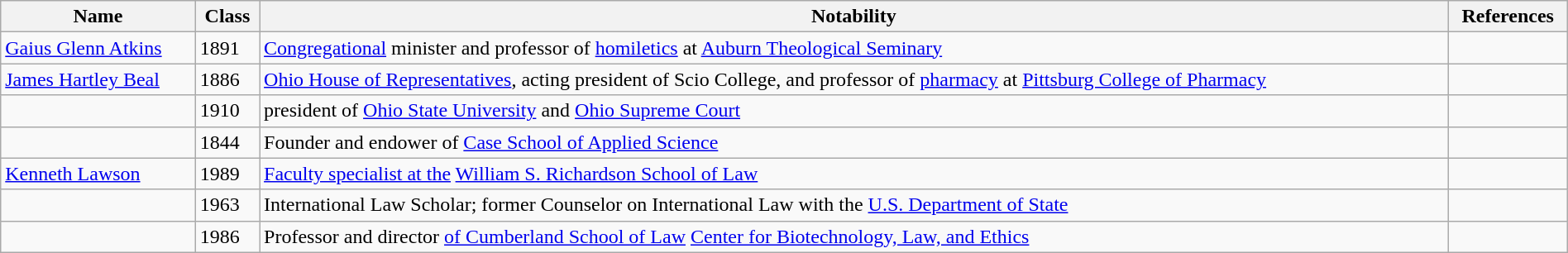<table class="wikitable sortable" " style="width:100%;">
<tr>
<th>Name</th>
<th>Class</th>
<th>Notability</th>
<th>References</th>
</tr>
<tr>
<td><a href='#'>Gaius Glenn Atkins</a></td>
<td>1891</td>
<td><a href='#'>Congregational</a> minister and professor of <a href='#'>homiletics</a> at <a href='#'>Auburn Theological Seminary</a></td>
<td></td>
</tr>
<tr>
<td><a href='#'>James Hartley Beal</a></td>
<td>1886</td>
<td><a href='#'>Ohio House of Representatives</a>, acting president of Scio College, and professor of <a href='#'>pharmacy</a> at <a href='#'>Pittsburg College of Pharmacy</a></td>
<td></td>
</tr>
<tr>
<td></td>
<td>1910</td>
<td>president of <a href='#'>Ohio State University</a> and <a href='#'>Ohio Supreme Court</a></td>
<td></td>
</tr>
<tr>
<td></td>
<td>1844</td>
<td>Founder and endower of <a href='#'>Case School of Applied Science</a></td>
<td></td>
</tr>
<tr>
<td><a href='#'>Kenneth Lawson</a></td>
<td>1989</td>
<td><a href='#'>Faculty specialist at the</a> <a href='#'>William S. Richardson School of Law</a></td>
<td></td>
</tr>
<tr>
<td></td>
<td>1963</td>
<td>International Law Scholar; former Counselor on International Law with the <a href='#'>U.S. Department of State</a></td>
<td></td>
</tr>
<tr>
<td></td>
<td>1986</td>
<td>Professor and director <a href='#'>of Cumberland School of Law</a> <a href='#'>Center for Biotechnology, Law, and Ethics</a></td>
<td></td>
</tr>
</table>
